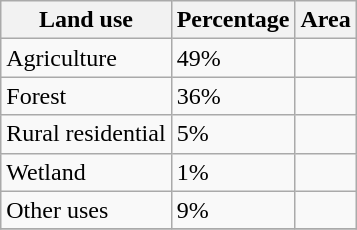<table class="wikitable" border="1">
<tr>
<th>Land use</th>
<th>Percentage</th>
<th>Area</th>
</tr>
<tr>
<td>Agriculture</td>
<td>49%</td>
<td></td>
</tr>
<tr>
<td>Forest</td>
<td>36%</td>
<td></td>
</tr>
<tr>
<td>Rural residential</td>
<td>5%</td>
<td></td>
</tr>
<tr>
<td>Wetland</td>
<td>1%</td>
<td></td>
</tr>
<tr>
<td>Other uses</td>
<td>9%</td>
<td></td>
</tr>
<tr>
</tr>
</table>
